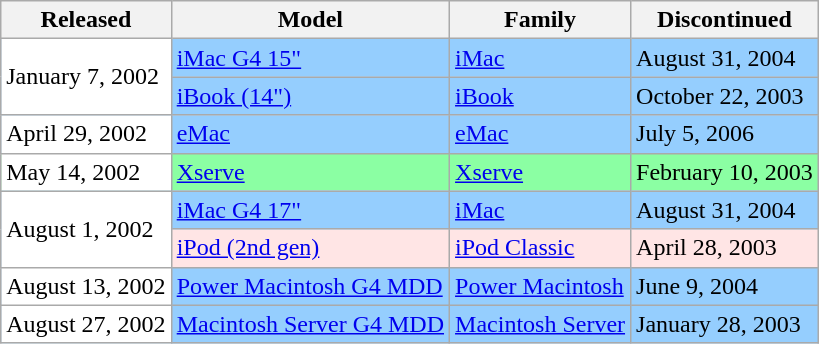<table class="wikitable">
<tr>
<th>Released</th>
<th>Model</th>
<th>Family</th>
<th>Discontinued</th>
</tr>
<tr bgcolor=#95CEFE>
<td bgcolor=#FFF rowspan=2>January 7, 2002</td>
<td><a href='#'>iMac G4 15"</a></td>
<td><a href='#'>iMac</a></td>
<td>August 31, 2004</td>
</tr>
<tr bgcolor=#95CEFE>
<td><a href='#'>iBook (14")</a></td>
<td><a href='#'>iBook</a></td>
<td>October 22, 2003</td>
</tr>
<tr bgcolor=#95CEFE>
<td bgcolor=#FFF>April 29, 2002</td>
<td><a href='#'>eMac</a></td>
<td><a href='#'>eMac</a></td>
<td>July 5, 2006</td>
</tr>
<tr bgcolor=8BFFA3>
<td bgcolor=#FFF>May 14, 2002</td>
<td><a href='#'>Xserve</a></td>
<td><a href='#'>Xserve</a></td>
<td>February 10, 2003</td>
</tr>
<tr bgcolor=#95CEFE>
<td bgcolor=#FFF rowspan=2>August 1, 2002</td>
<td><a href='#'>iMac G4 17"</a></td>
<td><a href='#'>iMac</a></td>
<td>August 31, 2004</td>
</tr>
<tr bgcolor=#FFE5E5>
<td><a href='#'>iPod (2nd gen)</a></td>
<td><a href='#'>iPod Classic</a></td>
<td>April 28, 2003</td>
</tr>
<tr bgcolor=#95CEFE>
<td bgcolor=#FFF>August 13, 2002</td>
<td><a href='#'>Power Macintosh G4 MDD</a></td>
<td><a href='#'>Power Macintosh</a></td>
<td>June 9, 2004</td>
</tr>
<tr bgcolor=#95CEFE>
<td bgcolor=#FFF>August 27, 2002</td>
<td><a href='#'>Macintosh Server G4 MDD</a></td>
<td><a href='#'>Macintosh Server</a></td>
<td>January 28, 2003</td>
</tr>
</table>
